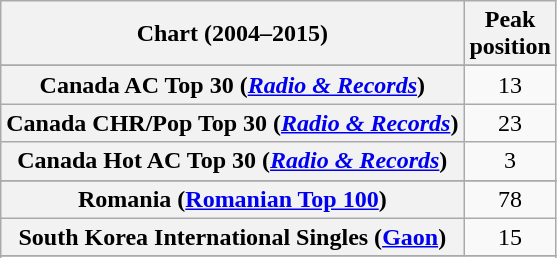<table class="wikitable sortable plainrowheaders" style="text-align:center">
<tr>
<th>Chart (2004–2015)</th>
<th>Peak<br>position</th>
</tr>
<tr>
</tr>
<tr>
</tr>
<tr>
</tr>
<tr>
</tr>
<tr>
<th scope="row">Canada AC Top 30 (<em><a href='#'>Radio & Records</a></em>)</th>
<td>13</td>
</tr>
<tr>
<th scope="row">Canada CHR/Pop Top 30 (<em><a href='#'>Radio & Records</a></em>)</th>
<td>23</td>
</tr>
<tr>
<th scope="row">Canada Hot AC Top 30 (<em><a href='#'>Radio & Records</a></em>)</th>
<td>3</td>
</tr>
<tr>
</tr>
<tr>
</tr>
<tr>
</tr>
<tr>
</tr>
<tr>
</tr>
<tr>
</tr>
<tr>
</tr>
<tr>
</tr>
<tr>
<th scope="row">Romania (<a href='#'>Romanian Top 100</a>)</th>
<td>78</td>
</tr>
<tr>
<th scope="row">South Korea International Singles (<a href='#'>Gaon</a>)</th>
<td>15</td>
</tr>
<tr>
</tr>
<tr>
</tr>
<tr>
</tr>
<tr>
</tr>
<tr>
</tr>
<tr>
</tr>
</table>
